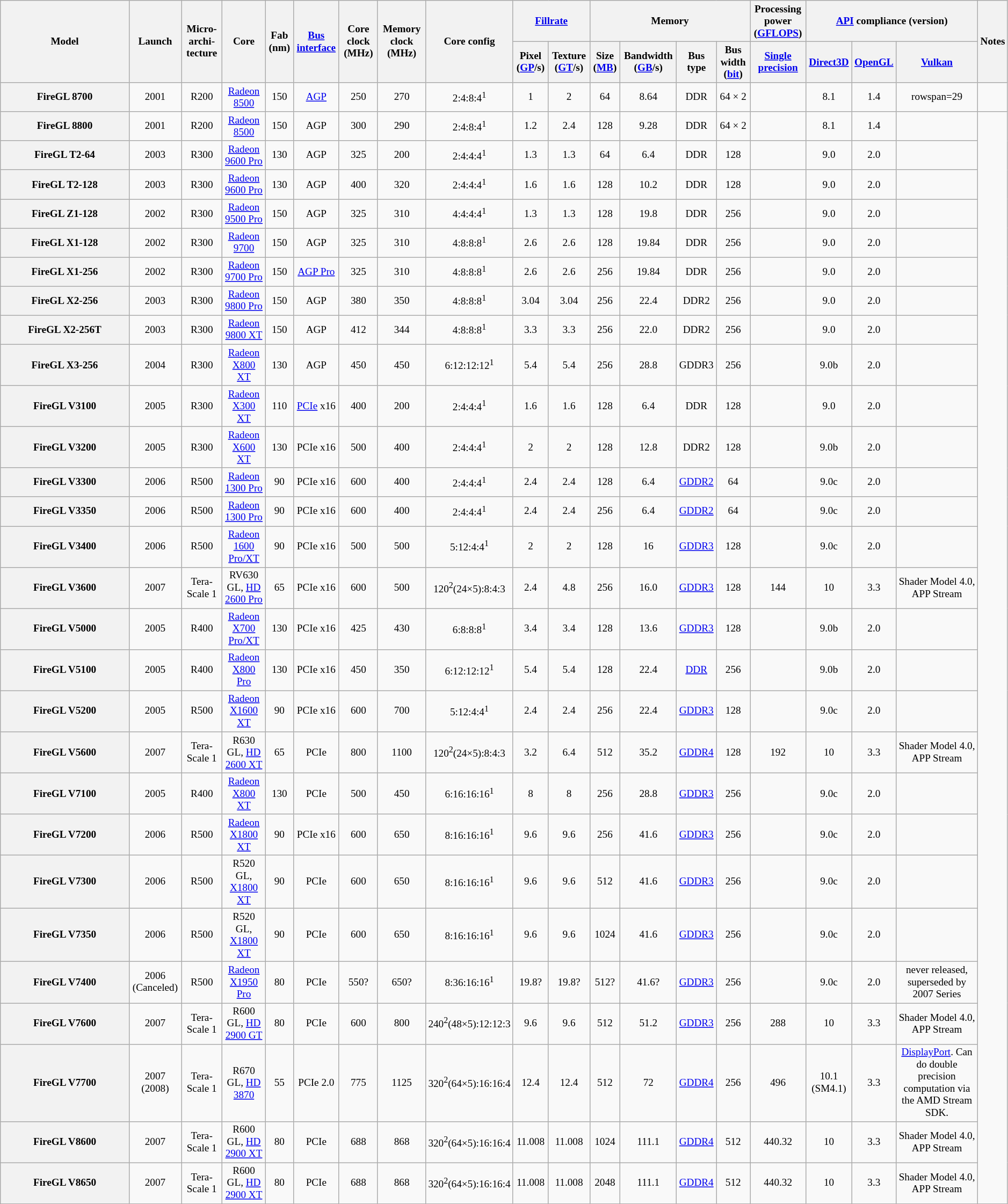<table class="wikitable" style="font-size: 80%; text-align:center;">
<tr>
<th rowspan="2" style="width:12em">Model</th>
<th rowspan="2">Launch</th>
<th rowspan="2">Micro-archi-tecture</th>
<th rowspan="2">Core</th>
<th rowspan="2">Fab (nm)</th>
<th rowspan="2"><a href='#'>Bus</a> <a href='#'>interface</a></th>
<th rowspan="2">Core clock (MHz)</th>
<th rowspan="2">Memory clock (MHz)</th>
<th rowspan="2">Core config</th>
<th colspan="2"><a href='#'>Fillrate</a></th>
<th colspan="4">Memory</th>
<th>Processing power<br>(<a href='#'>GFLOPS</a>)</th>
<th colspan="3"><a href='#'>API</a> compliance (version)</th>
<th rowspan="2">Notes</th>
</tr>
<tr>
<th>Pixel (<a href='#'>GP</a>/s)</th>
<th>Texture (<a href='#'>GT</a>/s)</th>
<th>Size (<a href='#'>MB</a>)</th>
<th>Bandwidth (<a href='#'>GB</a>/s)</th>
<th>Bus type</th>
<th>Bus width (<a href='#'>bit</a>)</th>
<th><a href='#'>Single precision</a></th>
<th><a href='#'>Direct3D</a></th>
<th><a href='#'>OpenGL</a></th>
<th><a href='#'>Vulkan</a></th>
</tr>
<tr>
<th>FireGL 8700</th>
<td>2001</td>
<td>R200</td>
<td><a href='#'>Radeon 8500</a></td>
<td>150</td>
<td><a href='#'>AGP</a></td>
<td>250</td>
<td>270</td>
<td>2:4:8:4<sup>1</sup></td>
<td>1</td>
<td>2</td>
<td>64</td>
<td>8.64</td>
<td>DDR</td>
<td>64 × 2</td>
<td></td>
<td>8.1</td>
<td>1.4</td>
<td>rowspan=29 </td>
<td></td>
</tr>
<tr>
<th>FireGL 8800</th>
<td>2001</td>
<td>R200</td>
<td><a href='#'>Radeon 8500</a></td>
<td>150</td>
<td>AGP</td>
<td>300</td>
<td>290</td>
<td>2:4:8:4<sup>1</sup></td>
<td>1.2</td>
<td>2.4</td>
<td>128</td>
<td>9.28</td>
<td>DDR</td>
<td>64 × 2</td>
<td></td>
<td>8.1</td>
<td>1.4</td>
<td></td>
</tr>
<tr>
<th>FireGL T2-64</th>
<td>2003</td>
<td>R300</td>
<td><a href='#'>Radeon 9600 Pro</a></td>
<td>130</td>
<td>AGP</td>
<td>325</td>
<td>200</td>
<td>2:4:4:4<sup>1</sup></td>
<td>1.3</td>
<td>1.3</td>
<td>64</td>
<td>6.4</td>
<td>DDR</td>
<td>128</td>
<td></td>
<td>9.0</td>
<td>2.0</td>
<td></td>
</tr>
<tr>
<th>FireGL T2-128</th>
<td>2003</td>
<td>R300</td>
<td><a href='#'>Radeon 9600 Pro</a></td>
<td>130</td>
<td>AGP</td>
<td>400</td>
<td>320</td>
<td>2:4:4:4<sup>1</sup></td>
<td>1.6</td>
<td>1.6</td>
<td>128</td>
<td>10.2</td>
<td>DDR</td>
<td>128</td>
<td></td>
<td>9.0</td>
<td>2.0</td>
<td></td>
</tr>
<tr>
<th>FireGL Z1-128</th>
<td>2002</td>
<td>R300</td>
<td><a href='#'>Radeon 9500 Pro</a></td>
<td>150</td>
<td>AGP</td>
<td>325</td>
<td>310</td>
<td>4:4:4:4<sup>1</sup></td>
<td>1.3</td>
<td>1.3</td>
<td>128</td>
<td>19.8</td>
<td>DDR</td>
<td>256</td>
<td></td>
<td>9.0</td>
<td>2.0</td>
<td></td>
</tr>
<tr>
<th>FireGL X1-128</th>
<td>2002</td>
<td>R300</td>
<td><a href='#'>Radeon 9700</a></td>
<td>150</td>
<td>AGP</td>
<td>325</td>
<td>310</td>
<td>4:8:8:8<sup>1</sup></td>
<td>2.6</td>
<td>2.6</td>
<td>128</td>
<td>19.84</td>
<td>DDR</td>
<td>256</td>
<td></td>
<td>9.0</td>
<td>2.0</td>
<td></td>
</tr>
<tr>
<th>FireGL X1-256</th>
<td>2002</td>
<td>R300</td>
<td><a href='#'>Radeon 9700 Pro</a></td>
<td>150</td>
<td><a href='#'>AGP Pro</a></td>
<td>325</td>
<td>310</td>
<td>4:8:8:8<sup>1</sup></td>
<td>2.6</td>
<td>2.6</td>
<td>256</td>
<td>19.84</td>
<td>DDR</td>
<td>256</td>
<td></td>
<td>9.0</td>
<td>2.0</td>
<td></td>
</tr>
<tr>
<th>FireGL X2-256</th>
<td>2003</td>
<td>R300</td>
<td><a href='#'>Radeon 9800 Pro</a></td>
<td>150</td>
<td>AGP</td>
<td>380</td>
<td>350</td>
<td>4:8:8:8<sup>1</sup></td>
<td>3.04</td>
<td>3.04</td>
<td>256</td>
<td>22.4</td>
<td>DDR2</td>
<td>256</td>
<td></td>
<td>9.0</td>
<td>2.0</td>
<td></td>
</tr>
<tr>
<th>FireGL X2-256T</th>
<td>2003</td>
<td>R300</td>
<td><a href='#'>Radeon 9800 XT</a></td>
<td>150</td>
<td>AGP</td>
<td>412</td>
<td>344</td>
<td>4:8:8:8<sup>1</sup></td>
<td>3.3</td>
<td>3.3</td>
<td>256</td>
<td>22.0</td>
<td>DDR2</td>
<td>256</td>
<td></td>
<td>9.0</td>
<td>2.0</td>
<td></td>
</tr>
<tr>
<th>FireGL X3-256</th>
<td>2004</td>
<td>R300</td>
<td><a href='#'>Radeon X800 XT</a></td>
<td>130</td>
<td>AGP</td>
<td>450</td>
<td>450</td>
<td>6:12:12:12<sup>1</sup></td>
<td>5.4</td>
<td>5.4</td>
<td>256</td>
<td>28.8</td>
<td>GDDR3</td>
<td>256</td>
<td></td>
<td>9.0b</td>
<td>2.0</td>
<td></td>
</tr>
<tr>
<th>FireGL V3100</th>
<td>2005</td>
<td>R300</td>
<td><a href='#'>Radeon X300 XT</a></td>
<td>110</td>
<td><a href='#'>PCIe</a> x16</td>
<td>400</td>
<td>200</td>
<td>2:4:4:4<sup>1</sup></td>
<td>1.6</td>
<td>1.6</td>
<td>128</td>
<td>6.4</td>
<td>DDR</td>
<td>128</td>
<td></td>
<td>9.0</td>
<td>2.0</td>
<td></td>
</tr>
<tr>
<th>FireGL V3200</th>
<td>2005</td>
<td>R300</td>
<td><a href='#'>Radeon X600 XT</a></td>
<td>130</td>
<td>PCIe x16</td>
<td>500</td>
<td>400</td>
<td>2:4:4:4<sup>1</sup></td>
<td>2</td>
<td>2</td>
<td>128</td>
<td>12.8</td>
<td>DDR2</td>
<td>128</td>
<td></td>
<td>9.0b</td>
<td>2.0</td>
<td></td>
</tr>
<tr>
<th>FireGL V3300</th>
<td>2006</td>
<td>R500</td>
<td><a href='#'>Radeon 1300 Pro</a></td>
<td>90</td>
<td>PCIe x16</td>
<td>600</td>
<td>400</td>
<td>2:4:4:4<sup>1</sup></td>
<td>2.4</td>
<td>2.4</td>
<td>128</td>
<td>6.4</td>
<td><a href='#'>GDDR2</a></td>
<td>64</td>
<td></td>
<td>9.0c</td>
<td>2.0</td>
<td></td>
</tr>
<tr>
<th>FireGL V3350</th>
<td>2006</td>
<td>R500</td>
<td><a href='#'>Radeon 1300 Pro</a></td>
<td>90</td>
<td>PCIe x16</td>
<td>600</td>
<td>400</td>
<td>2:4:4:4<sup>1</sup></td>
<td>2.4</td>
<td>2.4</td>
<td>256</td>
<td>6.4</td>
<td><a href='#'>GDDR2</a></td>
<td>64</td>
<td></td>
<td>9.0c</td>
<td>2.0</td>
<td></td>
</tr>
<tr>
<th>FireGL V3400</th>
<td>2006</td>
<td>R500</td>
<td><a href='#'>Radeon 1600 Pro/XT</a></td>
<td>90</td>
<td>PCIe x16</td>
<td>500</td>
<td>500</td>
<td>5:12:4:4<sup>1</sup></td>
<td>2</td>
<td>2</td>
<td>128</td>
<td>16</td>
<td><a href='#'>GDDR3</a></td>
<td>128</td>
<td></td>
<td>9.0c</td>
<td>2.0</td>
<td></td>
</tr>
<tr>
<th>FireGL V3600</th>
<td>2007</td>
<td>Tera-Scale 1</td>
<td>RV630 GL, <a href='#'>HD 2600 Pro</a></td>
<td>65</td>
<td>PCIe x16</td>
<td>600</td>
<td>500</td>
<td>120<sup>2</sup>(24×5):8:4:3</td>
<td>2.4</td>
<td>4.8</td>
<td>256</td>
<td>16.0</td>
<td><a href='#'>GDDR3</a></td>
<td>128</td>
<td>144</td>
<td>10</td>
<td>3.3</td>
<td>Shader Model 4.0, APP Stream</td>
</tr>
<tr>
<th>FireGL V5000</th>
<td>2005</td>
<td>R400</td>
<td><a href='#'>Radeon X700 Pro/XT</a></td>
<td>130</td>
<td>PCIe x16</td>
<td>425</td>
<td>430</td>
<td>6:8:8:8<sup>1</sup></td>
<td>3.4</td>
<td>3.4</td>
<td>128</td>
<td>13.6</td>
<td><a href='#'>GDDR3</a></td>
<td>128</td>
<td></td>
<td>9.0b</td>
<td>2.0</td>
<td></td>
</tr>
<tr>
<th>FireGL V5100</th>
<td>2005</td>
<td>R400</td>
<td><a href='#'>Radeon X800 Pro</a></td>
<td>130</td>
<td>PCIe x16</td>
<td>450</td>
<td>350</td>
<td>6:12:12:12<sup>1</sup></td>
<td>5.4</td>
<td>5.4</td>
<td>128</td>
<td>22.4</td>
<td><a href='#'>DDR</a></td>
<td>256</td>
<td></td>
<td>9.0b</td>
<td>2.0</td>
<td></td>
</tr>
<tr>
<th>FireGL V5200</th>
<td>2005</td>
<td>R500</td>
<td><a href='#'>Radeon X1600 XT</a></td>
<td>90</td>
<td>PCIe x16</td>
<td>600</td>
<td>700</td>
<td>5:12:4:4<sup>1</sup></td>
<td>2.4</td>
<td>2.4</td>
<td>256</td>
<td>22.4</td>
<td><a href='#'>GDDR3</a></td>
<td>128</td>
<td></td>
<td>9.0c</td>
<td>2.0</td>
<td></td>
</tr>
<tr>
<th>FireGL V5600</th>
<td>2007</td>
<td>Tera-Scale 1</td>
<td>R630 GL, <a href='#'>HD 2600 XT</a></td>
<td>65</td>
<td>PCIe</td>
<td>800</td>
<td>1100</td>
<td>120<sup>2</sup>(24×5):8:4:3</td>
<td>3.2</td>
<td>6.4</td>
<td>512</td>
<td>35.2</td>
<td><a href='#'>GDDR4</a></td>
<td>128</td>
<td>192</td>
<td>10</td>
<td>3.3</td>
<td>Shader Model 4.0, APP Stream</td>
</tr>
<tr>
<th>FireGL V7100</th>
<td>2005</td>
<td>R400</td>
<td><a href='#'>Radeon X800 XT</a></td>
<td>130</td>
<td>PCIe</td>
<td>500</td>
<td>450</td>
<td>6:16:16:16<sup>1</sup></td>
<td>8</td>
<td>8</td>
<td>256</td>
<td>28.8</td>
<td><a href='#'>GDDR3</a></td>
<td>256</td>
<td></td>
<td>9.0c</td>
<td>2.0</td>
<td></td>
</tr>
<tr>
<th>FireGL V7200</th>
<td>2006</td>
<td>R500</td>
<td><a href='#'>Radeon X1800 XT</a></td>
<td>90</td>
<td>PCIe x16</td>
<td>600</td>
<td>650</td>
<td>8:16:16:16<sup>1</sup></td>
<td>9.6</td>
<td>9.6</td>
<td>256</td>
<td>41.6</td>
<td><a href='#'>GDDR3</a></td>
<td>256</td>
<td></td>
<td>9.0c</td>
<td>2.0</td>
<td></td>
</tr>
<tr>
<th>FireGL V7300</th>
<td>2006</td>
<td>R500</td>
<td>R520 GL, <a href='#'>X1800 XT</a></td>
<td>90</td>
<td>PCIe</td>
<td>600</td>
<td>650</td>
<td>8:16:16:16<sup>1</sup></td>
<td>9.6</td>
<td>9.6</td>
<td>512</td>
<td>41.6</td>
<td><a href='#'>GDDR3</a></td>
<td>256</td>
<td></td>
<td>9.0c</td>
<td>2.0</td>
<td></td>
</tr>
<tr>
<th>FireGL V7350</th>
<td>2006</td>
<td>R500</td>
<td>R520 GL, <a href='#'>X1800 XT</a></td>
<td>90</td>
<td>PCIe</td>
<td>600</td>
<td>650</td>
<td>8:16:16:16<sup>1</sup></td>
<td>9.6</td>
<td>9.6</td>
<td>1024</td>
<td>41.6</td>
<td><a href='#'>GDDR3</a></td>
<td>256</td>
<td></td>
<td>9.0c</td>
<td>2.0</td>
<td></td>
</tr>
<tr>
<th>FireGL V7400</th>
<td>2006 (Canceled)</td>
<td>R500</td>
<td><a href='#'>Radeon X1950 Pro</a></td>
<td>80</td>
<td>PCIe</td>
<td>550?</td>
<td>650?</td>
<td>8:36:16:16<sup>1</sup></td>
<td>19.8?</td>
<td>19.8?</td>
<td>512?</td>
<td>41.6?</td>
<td><a href='#'>GDDR3</a></td>
<td>256</td>
<td></td>
<td>9.0c</td>
<td>2.0</td>
<td>never released, superseded by 2007 Series</td>
</tr>
<tr>
<th>FireGL V7600</th>
<td>2007</td>
<td>Tera-Scale 1</td>
<td>R600 GL, <a href='#'>HD 2900 GT</a></td>
<td>80</td>
<td>PCIe</td>
<td>600</td>
<td>800</td>
<td>240<sup>2</sup>(48×5):12:12:3</td>
<td>9.6</td>
<td>9.6</td>
<td>512</td>
<td>51.2</td>
<td><a href='#'>GDDR3</a></td>
<td>256</td>
<td>288</td>
<td>10</td>
<td>3.3</td>
<td>Shader Model 4.0, APP Stream</td>
</tr>
<tr>
<th>FireGL V7700</th>
<td>2007 (2008)</td>
<td>Tera-Scale 1</td>
<td>R670 GL, <a href='#'>HD 3870</a></td>
<td>55</td>
<td>PCIe 2.0</td>
<td>775</td>
<td>1125</td>
<td>320<sup>2</sup>(64×5):16:16:4</td>
<td>12.4</td>
<td>12.4</td>
<td>512</td>
<td>72</td>
<td><a href='#'>GDDR4</a></td>
<td>256</td>
<td>496</td>
<td>10.1 (SM4.1)</td>
<td>3.3</td>
<td><a href='#'>DisplayPort</a>. Can do double precision computation via the AMD Stream SDK.</td>
</tr>
<tr>
<th>FireGL V8600</th>
<td>2007</td>
<td>Tera-Scale 1</td>
<td>R600 GL, <a href='#'>HD 2900 XT</a></td>
<td>80</td>
<td>PCIe</td>
<td>688</td>
<td>868</td>
<td>320<sup>2</sup>(64×5):16:16:4</td>
<td>11.008</td>
<td>11.008</td>
<td>1024</td>
<td>111.1</td>
<td><a href='#'>GDDR4</a></td>
<td>512</td>
<td>440.32</td>
<td>10</td>
<td>3.3</td>
<td>Shader Model 4.0, APP Stream</td>
</tr>
<tr>
<th>FireGL V8650</th>
<td>2007</td>
<td>Tera-Scale 1</td>
<td>R600 GL, <a href='#'>HD 2900 XT</a></td>
<td>80</td>
<td>PCIe</td>
<td>688</td>
<td>868</td>
<td>320<sup>2</sup>(64×5):16:16:4</td>
<td>11.008</td>
<td>11.008</td>
<td>2048</td>
<td>111.1</td>
<td><a href='#'>GDDR4</a></td>
<td>512</td>
<td>440.32</td>
<td>10</td>
<td>3.3</td>
<td>Shader Model 4.0, APP Stream</td>
</tr>
</table>
